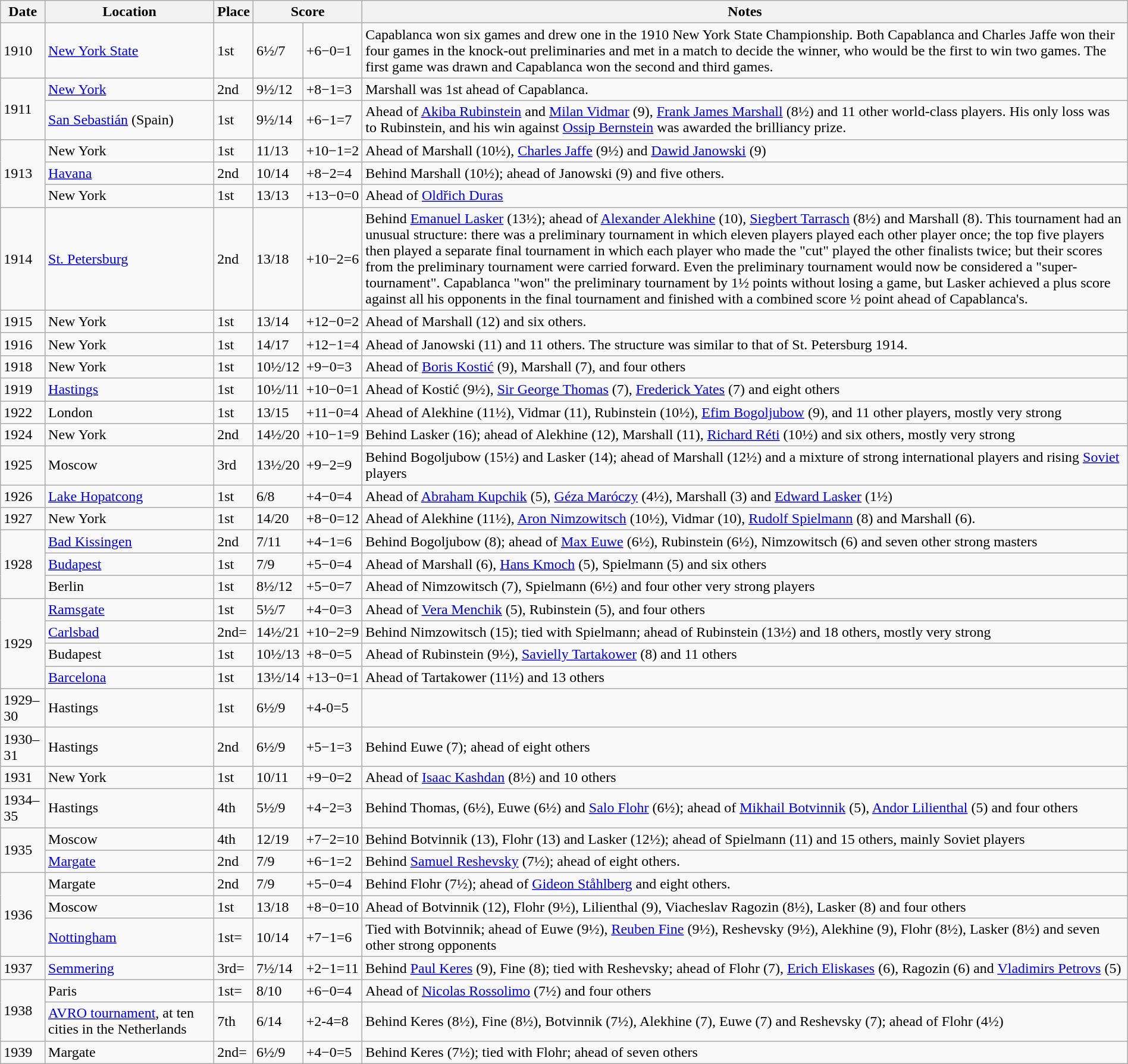<table ! class="wikitable" style="text-align:left; margin:1em auto 1em auto">
<tr>
<th>Date</th>
<th width="15%">Location</th>
<th>Place</th>
<th class="unsortable" colspan="2">Score</th>
<th class="unsortable">Notes</th>
</tr>
<tr>
<td>1910</td>
<td> <a href='#'>New York State</a></td>
<td>1st</td>
<td>6½/7</td>
<td>+6−0=1</td>
<td>Capablanca won six games and drew one in the 1910 New York State Championship. Both Capablanca and Charles Jaffe won their four games in the knock-out preliminaries and met in a match to decide the winner, who would be the first to win two games. The first game was drawn and Capablanca won the second and third games.</td>
</tr>
<tr>
<td rowspan="2">1911</td>
<td align=left> <a href='#'>New York</a></td>
<td>2nd</td>
<td>9½/12</td>
<td>+8−1=3</td>
<td align=left>Marshall was 1st ahead of Capablanca.</td>
</tr>
<tr>
<td> <a href='#'>San Sebastián</a> (Spain)</td>
<td>1st</td>
<td>9½/14</td>
<td>+6−1=7</td>
<td align=left>Ahead of <a href='#'>Akiba Rubinstein</a> and <a href='#'>Milan Vidmar</a> (9), <a href='#'>Frank James Marshall</a> (8½) and 11 other world-class players. His only loss was to Rubinstein, and his win against <a href='#'>Ossip Bernstein</a> was awarded the brilliancy prize.</td>
</tr>
<tr>
<td rowspan="3">1913</td>
<td align=left> New York</td>
<td>1st</td>
<td>11/13</td>
<td>+10−1=2</td>
<td align=left>Ahead of Marshall (10½), <a href='#'>Charles Jaffe</a> (9½) and <a href='#'>Dawid Janowski</a> (9)</td>
</tr>
<tr>
<td> <a href='#'>Havana</a></td>
<td>2nd</td>
<td>10/14</td>
<td>+8−2=4</td>
<td align=left>Behind Marshall (10½); ahead of Janowski (9) and five others.</td>
</tr>
<tr>
<td> New York</td>
<td>1st</td>
<td>13/13</td>
<td>+13−0=0</td>
<td align=left>Ahead of <a href='#'>Oldřich Duras</a></td>
</tr>
<tr>
<td>1914</td>
<td align=left> <a href='#'>St. Petersburg</a></td>
<td>2nd</td>
<td>13/18</td>
<td>+10−2=6</td>
<td align=left>Behind <a href='#'>Emanuel Lasker</a> (13½); ahead of <a href='#'>Alexander Alekhine</a> (10), <a href='#'>Siegbert Tarrasch</a> (8½) and Marshall (8). This tournament had an unusual structure: there was a preliminary tournament in which eleven players played each other player once; the top five players then played a separate final tournament in which each player who made the "cut" played the other finalists twice; but their scores from the preliminary tournament were carried forward. Even the preliminary tournament would now be considered a "super-tournament". Capablanca "won" the preliminary tournament by 1½ points without losing a game, but Lasker achieved a plus score against all his opponents in the final tournament and finished with a combined score ½ point ahead of Capablanca's.</td>
</tr>
<tr>
<td>1915</td>
<td align=left> New York</td>
<td>1st</td>
<td>13/14</td>
<td>+12−0=2</td>
<td align=left>Ahead of Marshall (12) and six others.</td>
</tr>
<tr>
<td>1916</td>
<td align=left> New York</td>
<td>1st</td>
<td>14/17</td>
<td>+12−1=4</td>
<td align=left>Ahead of Janowski (11) and 11 others. The structure was similar to that of St. Petersburg 1914.</td>
</tr>
<tr>
<td>1918</td>
<td align=left> New York</td>
<td>1st</td>
<td>10½/12</td>
<td>+9−0=3</td>
<td align=left>Ahead of <a href='#'>Boris Kostić</a> (9), Marshall (7), and four others</td>
</tr>
<tr>
<td>1919</td>
<td align=left> <a href='#'>Hastings</a></td>
<td>1st</td>
<td>10½/11</td>
<td>+10−0=1</td>
<td align=left>Ahead of Kostić (9½), <a href='#'>Sir George Thomas</a> (7), <a href='#'>Frederick Yates</a> (7) and eight others</td>
</tr>
<tr>
<td>1922</td>
<td align=left> London</td>
<td>1st</td>
<td>13/15</td>
<td>+11−0=4</td>
<td align=left>Ahead of Alekhine (11½), Vidmar (11), Rubinstein (10½), <a href='#'>Efim Bogoljubow</a> (9), and 11 other players, mostly very strong</td>
</tr>
<tr>
<td>1924</td>
<td align=left> New York</td>
<td>2nd</td>
<td>14½/20</td>
<td>+10−1=9</td>
<td align=left>Behind Lasker (16); ahead of Alekhine (12), Marshall (11), <a href='#'>Richard Réti</a> (10½) and six others, mostly very strong</td>
</tr>
<tr>
<td>1925</td>
<td align=left> Moscow</td>
<td>3rd</td>
<td>13½/20</td>
<td>+9−2=9</td>
<td align=left>Behind Bogoljubow (15½) and Lasker (14); ahead of Marshall (12½) and a mixture of strong international players and rising <a href='#'>Soviet</a> players</td>
</tr>
<tr>
<td>1926</td>
<td align=left> <a href='#'>Lake Hopatcong</a></td>
<td>1st</td>
<td>6/8</td>
<td>+4−0=4</td>
<td align=left>Ahead of <a href='#'>Abraham Kupchik</a> (5), <a href='#'>Géza Maróczy</a> (4½), Marshall (3) and <a href='#'>Edward Lasker</a> (1½)</td>
</tr>
<tr>
<td>1927</td>
<td align=left> New York</td>
<td>1st</td>
<td>14/20</td>
<td>+8−0=12</td>
<td align=left>Ahead of Alekhine (11½), <a href='#'>Aron Nimzowitsch</a> (10½), Vidmar (10), <a href='#'>Rudolf Spielmann</a> (8) and Marshall (6).</td>
</tr>
<tr>
<td rowspan="3">1928</td>
<td align=left> <a href='#'>Bad Kissingen</a></td>
<td>2nd</td>
<td>7/11</td>
<td>+4−1=6</td>
<td align=left>Behind Bogoljubow (8); ahead of <a href='#'>Max Euwe</a> (6½), Rubinstein (6½), Nimzowitsch (6) and seven other strong masters</td>
</tr>
<tr>
<td> <a href='#'>Budapest</a></td>
<td>1st</td>
<td>7/9</td>
<td>+5−0=4</td>
<td align=left>Ahead of Marshall (6), <a href='#'>Hans Kmoch</a> (5), Spielmann (5) and six others</td>
</tr>
<tr>
<td> Berlin</td>
<td>1st</td>
<td>8½/12</td>
<td>+5−0=7</td>
<td align=left>Ahead of Nimzowitsch (7), Spielmann (6½) and four other very strong players</td>
</tr>
<tr>
<td rowspan="4">1929</td>
<td align=left> <a href='#'>Ramsgate</a></td>
<td>1st</td>
<td>5½/7</td>
<td>+4−0=3</td>
<td align=left>Ahead of <a href='#'>Vera Menchik</a> (5), Rubinstein (5), and four others</td>
</tr>
<tr>
<td> <a href='#'>Carlsbad</a></td>
<td>2nd=</td>
<td>14½/21</td>
<td>+10−2=9</td>
<td align=left>Behind Nimzowitsch (15); tied with Spielmann; ahead of Rubinstein (13½) and 18 others, mostly very strong</td>
</tr>
<tr>
<td> Budapest</td>
<td>1st</td>
<td>10½/13</td>
<td>+8−0=5</td>
<td align=left>Ahead of Rubinstein (9½), <a href='#'>Savielly Tartakower</a> (8) and 11 others</td>
</tr>
<tr>
<td> <a href='#'>Barcelona</a></td>
<td>1st</td>
<td>13½/14</td>
<td>+13−0=1</td>
<td align=left>Ahead of Tartakower (11½) and 13 others</td>
</tr>
<tr>
<td>1929–30</td>
<td align=left> Hastings</td>
<td>1st</td>
<td>6½/9</td>
<td>+4-0=5</td>
<td align=left></td>
</tr>
<tr>
<td>1930–31</td>
<td align=left> Hastings</td>
<td>2nd</td>
<td>6½/9</td>
<td>+5−1=3</td>
<td align=left>Behind Euwe (7); ahead of eight others</td>
</tr>
<tr>
<td>1931</td>
<td align=left> New York</td>
<td>1st</td>
<td>10/11</td>
<td>+9−0=2</td>
<td align=left>Ahead of <a href='#'>Isaac Kashdan</a> (8½) and 10 others</td>
</tr>
<tr>
<td>1934–35</td>
<td align=left> Hastings</td>
<td>4th</td>
<td>5½/9</td>
<td>+4−2=3</td>
<td align=left>Behind Thomas, (6½), Euwe (6½) and <a href='#'>Salo Flohr</a> (6½); ahead of <a href='#'>Mikhail Botvinnik</a> (5), <a href='#'>Andor Lilienthal</a> (5) and four others</td>
</tr>
<tr>
<td rowspan="2">1935</td>
<td align=left> Moscow</td>
<td>4th</td>
<td>12/19</td>
<td>+7−2=10</td>
<td align=left>Behind Botvinnik (13), Flohr (13) and Lasker (12½); ahead of Spielmann (11) and 15 others, mainly Soviet players</td>
</tr>
<tr>
<td> <a href='#'>Margate</a></td>
<td>2nd</td>
<td>7/9</td>
<td>+6−1=2</td>
<td align=left>Behind <a href='#'>Samuel Reshevsky</a> (7½); ahead of eight others.</td>
</tr>
<tr>
<td rowspan="3">1936</td>
<td align=left> Margate</td>
<td>2nd</td>
<td>7/9</td>
<td>+5−0=4</td>
<td align=left>Behind Flohr (7½); ahead of <a href='#'>Gideon Ståhlberg</a> and eight others.</td>
</tr>
<tr>
<td> Moscow</td>
<td>1st</td>
<td>13/18</td>
<td>+8−0=10</td>
<td align=left>Ahead of Botvinnik (12), Flohr (9½), Lilienthal (9), Viacheslav Ragozin (8½), Lasker (8) and four others</td>
</tr>
<tr>
<td> <a href='#'>Nottingham</a></td>
<td>1st=</td>
<td>10/14</td>
<td>+7−1=6</td>
<td align=left>Tied with Botvinnik; ahead of Euwe (9½), <a href='#'>Reuben Fine</a> (9½), Reshevsky (9½), Alekhine (9), Flohr (8½), Lasker (8½) and seven other strong opponents</td>
</tr>
<tr>
<td>1937</td>
<td align=left> <a href='#'>Semmering</a></td>
<td>3rd=</td>
<td>7½/14</td>
<td>+2−1=11</td>
<td align=left>Behind <a href='#'>Paul Keres</a> (9), Fine (8); tied with Reshevsky; ahead of Flohr (7), <a href='#'>Erich Eliskases</a> (6), Ragozin (6) and <a href='#'>Vladimirs Petrovs</a> (5)</td>
</tr>
<tr>
<td rowspan="2">1938</td>
<td align=left> Paris</td>
<td>1st=</td>
<td>8/10</td>
<td>+6−0=4</td>
<td align=left>Ahead of <a href='#'>Nicolas Rossolimo</a> (7½) and four others</td>
</tr>
<tr>
<td> <a href='#'>AVRO tournament</a>, at ten cities in the Netherlands</td>
<td>7th</td>
<td>6/14</td>
<td>+2-4=8</td>
<td align=left>Behind Keres (8½), Fine (8½), Botvinnik (7½), Alekhine (7), Euwe (7) and Reshevsky (7); ahead of Flohr (4½)</td>
</tr>
<tr>
<td>1939</td>
<td align=left> Margate</td>
<td>2nd=</td>
<td>6½/9</td>
<td>+4−0=5</td>
<td align=left>Behind Keres (7½); tied with Flohr; ahead of seven others</td>
</tr>
</table>
